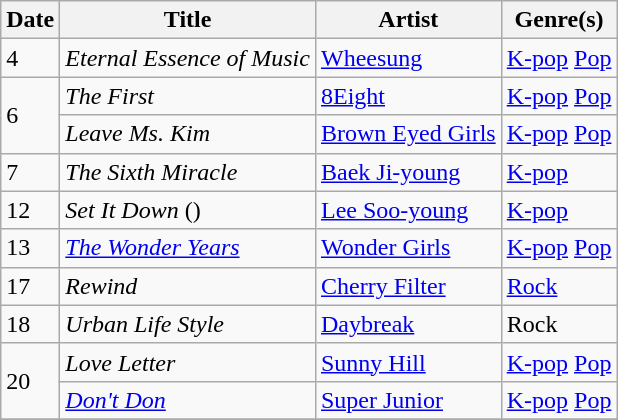<table class="wikitable" style="text-align: left;">
<tr>
<th>Date</th>
<th>Title</th>
<th>Artist</th>
<th>Genre(s)</th>
</tr>
<tr>
<td rowspan="1">4</td>
<td><em>Eternal Essence of Music</em></td>
<td><a href='#'>Wheesung</a></td>
<td><a href='#'>K-pop</a> <a href='#'>Pop</a></td>
</tr>
<tr>
<td rowspan="2">6</td>
<td><em>The First</em></td>
<td><a href='#'>8Eight</a></td>
<td><a href='#'>K-pop</a> <a href='#'>Pop</a></td>
</tr>
<tr>
<td><em>Leave Ms. Kim</em></td>
<td><a href='#'>Brown Eyed Girls</a></td>
<td><a href='#'>K-pop</a> <a href='#'>Pop</a></td>
</tr>
<tr>
<td>7</td>
<td><em>The Sixth Miracle</em></td>
<td><a href='#'>Baek Ji-young</a></td>
<td><a href='#'>K-pop</a></td>
</tr>
<tr>
<td>12</td>
<td><em>Set It Down</em> ()</td>
<td><a href='#'>Lee Soo-young</a></td>
<td><a href='#'>K-pop</a></td>
</tr>
<tr>
<td rowspan="1">13</td>
<td><em><a href='#'>The Wonder Years</a></em></td>
<td><a href='#'>Wonder Girls</a></td>
<td><a href='#'>K-pop</a> <a href='#'>Pop</a></td>
</tr>
<tr>
<td>17</td>
<td><em>Rewind</em></td>
<td><a href='#'>Cherry Filter</a></td>
<td><a href='#'>Rock</a></td>
</tr>
<tr>
<td>18</td>
<td><em>Urban Life Style</em></td>
<td><a href='#'>Daybreak</a></td>
<td>Rock</td>
</tr>
<tr>
<td rowspan="2">20</td>
<td><em>Love Letter</em></td>
<td><a href='#'>Sunny Hill</a></td>
<td><a href='#'>K-pop</a> <a href='#'>Pop</a></td>
</tr>
<tr>
<td><em><a href='#'>Don't Don</a></em></td>
<td><a href='#'>Super Junior</a></td>
<td><a href='#'>K-pop</a> <a href='#'>Pop</a></td>
</tr>
<tr>
</tr>
</table>
